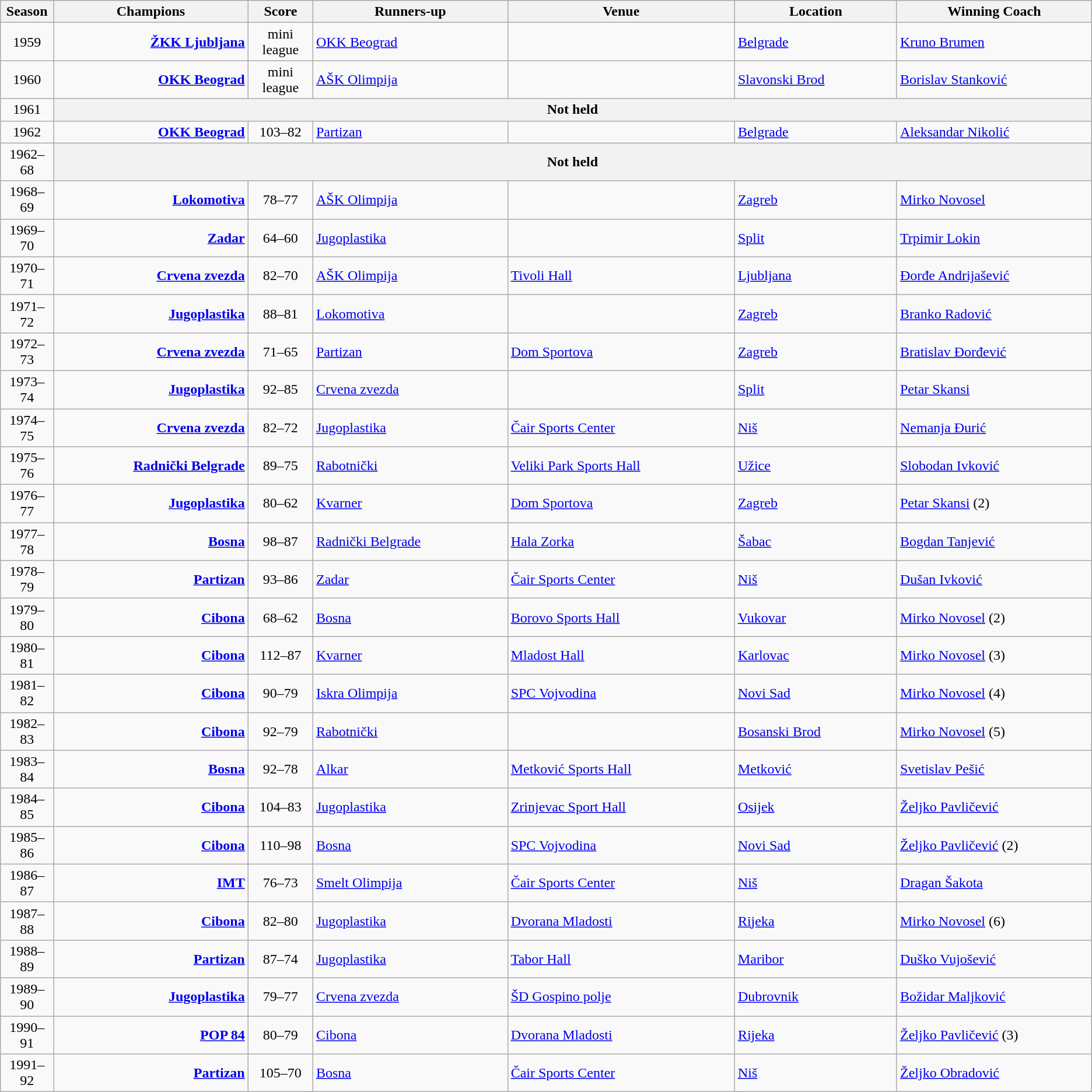<table class="wikitable">
<tr>
<th width=1%>Season</th>
<th width=12%>Champions</th>
<th width=4%>Score</th>
<th width=12%>Runners-up</th>
<th width=14%>Venue</th>
<th width=10%>Location</th>
<th width=12%>Winning Coach</th>
</tr>
<tr>
<td align=center>1959</td>
<td align=right><strong><a href='#'>ŽKK Ljubljana</a></strong></td>
<td align=center>mini league</td>
<td><a href='#'>OKK Beograd</a></td>
<td></td>
<td><a href='#'>Belgrade</a></td>
<td> <a href='#'>Kruno Brumen</a></td>
</tr>
<tr>
<td align=center>1960</td>
<td align=right><strong><a href='#'>OKK Beograd</a></strong></td>
<td align=center>mini league</td>
<td><a href='#'>AŠK Olimpija</a></td>
<td></td>
<td><a href='#'>Slavonski Brod</a></td>
<td> <a href='#'>Borislav Stanković</a></td>
</tr>
<tr>
<td align=center>1961</td>
<th scop=col colspan="6">Not held</th>
</tr>
<tr>
<td align=center>1962</td>
<td align=right><strong><a href='#'>OKK Beograd</a></strong></td>
<td align=center>103–82</td>
<td><a href='#'>Partizan</a></td>
<td></td>
<td><a href='#'>Belgrade</a></td>
<td> <a href='#'>Aleksandar Nikolić</a></td>
</tr>
<tr>
<td align=center>1962–68</td>
<th scop=col colspan="6">Not held</th>
</tr>
<tr>
<td align=center>1968–69</td>
<td align=right><strong><a href='#'>Lokomotiva</a></strong></td>
<td align=center>78–77</td>
<td><a href='#'>AŠK Olimpija</a></td>
<td></td>
<td><a href='#'>Zagreb</a></td>
<td> <a href='#'>Mirko Novosel</a></td>
</tr>
<tr>
<td align=center>1969–70</td>
<td align=right><strong><a href='#'>Zadar</a></strong></td>
<td align=center>64–60</td>
<td><a href='#'>Jugoplastika</a></td>
<td></td>
<td><a href='#'>Split</a></td>
<td> <a href='#'>Trpimir Lokin</a></td>
</tr>
<tr>
<td align=center>1970–71</td>
<td align=right><strong><a href='#'>Crvena zvezda</a></strong></td>
<td align=center>82–70</td>
<td><a href='#'>AŠK Olimpija</a></td>
<td><a href='#'>Tivoli Hall</a></td>
<td><a href='#'>Ljubljana</a></td>
<td> <a href='#'>Đorđe Andrijašević</a></td>
</tr>
<tr>
<td align=center>1971–72</td>
<td align=right><strong><a href='#'>Jugoplastika</a></strong></td>
<td align=center>88–81</td>
<td><a href='#'>Lokomotiva</a></td>
<td></td>
<td><a href='#'>Zagreb</a></td>
<td> <a href='#'>Branko Radović</a></td>
</tr>
<tr>
<td align=center>1972–73</td>
<td align=right><strong><a href='#'>Crvena zvezda</a></strong></td>
<td align=center>71–65</td>
<td><a href='#'>Partizan</a></td>
<td><a href='#'>Dom Sportova</a></td>
<td><a href='#'>Zagreb</a></td>
<td> <a href='#'>Bratislav Đorđević</a></td>
</tr>
<tr>
<td align=center>1973–74</td>
<td align=right><strong><a href='#'>Jugoplastika</a></strong></td>
<td align=center>92–85</td>
<td><a href='#'>Crvena zvezda</a></td>
<td></td>
<td><a href='#'>Split</a></td>
<td> <a href='#'>Petar Skansi</a></td>
</tr>
<tr>
<td align=center>1974–75</td>
<td align=right><strong><a href='#'>Crvena zvezda</a></strong></td>
<td align=center>82–72</td>
<td><a href='#'>Jugoplastika</a></td>
<td><a href='#'>Čair Sports Center</a></td>
<td><a href='#'>Niš</a></td>
<td> <a href='#'>Nemanja Đurić</a></td>
</tr>
<tr>
<td align=center>1975–76</td>
<td align=right><strong><a href='#'>Radnički Belgrade</a></strong></td>
<td align=center>89–75</td>
<td><a href='#'>Rabotnički</a></td>
<td><a href='#'>Veliki Park Sports Hall</a></td>
<td><a href='#'>Užice</a></td>
<td> <a href='#'>Slobodan Ivković</a></td>
</tr>
<tr>
<td align=center>1976–77</td>
<td align=right><strong><a href='#'>Jugoplastika</a></strong></td>
<td align=center>80–62</td>
<td><a href='#'>Kvarner</a></td>
<td><a href='#'>Dom Sportova</a></td>
<td><a href='#'>Zagreb</a></td>
<td> <a href='#'>Petar Skansi</a> (2)</td>
</tr>
<tr>
<td align=center>1977–78</td>
<td align=right><strong><a href='#'>Bosna</a></strong></td>
<td align=center>98–87</td>
<td><a href='#'>Radnički Belgrade</a></td>
<td><a href='#'>Hala Zorka</a></td>
<td><a href='#'>Šabac</a></td>
<td> <a href='#'>Bogdan Tanjević</a></td>
</tr>
<tr>
<td align=center>1978–79</td>
<td align=right><strong><a href='#'>Partizan</a></strong></td>
<td align=center>93–86</td>
<td><a href='#'>Zadar</a></td>
<td><a href='#'>Čair Sports Center</a></td>
<td><a href='#'>Niš</a></td>
<td> <a href='#'>Dušan Ivković</a></td>
</tr>
<tr>
<td align=center>1979–80</td>
<td align=right><strong><a href='#'>Cibona</a></strong></td>
<td align=center>68–62</td>
<td><a href='#'>Bosna</a></td>
<td><a href='#'>Borovo Sports Hall</a></td>
<td><a href='#'>Vukovar</a></td>
<td> <a href='#'>Mirko Novosel</a> (2)</td>
</tr>
<tr>
<td align=center>1980–81</td>
<td align=right><strong><a href='#'>Cibona</a></strong></td>
<td align=center>112–87</td>
<td><a href='#'>Kvarner</a></td>
<td><a href='#'>Mladost Hall</a></td>
<td><a href='#'>Karlovac</a></td>
<td> <a href='#'>Mirko Novosel</a> (3)</td>
</tr>
<tr>
<td align=center>1981–82</td>
<td align=right><strong><a href='#'>Cibona</a></strong></td>
<td align=center>90–79</td>
<td><a href='#'>Iskra Olimpija</a></td>
<td><a href='#'>SPC Vojvodina</a></td>
<td><a href='#'>Novi Sad</a></td>
<td> <a href='#'>Mirko Novosel</a> (4)</td>
</tr>
<tr>
<td align=center>1982–83</td>
<td align=right><strong><a href='#'>Cibona</a></strong></td>
<td align=center>92–79</td>
<td><a href='#'>Rabotnički</a></td>
<td></td>
<td><a href='#'>Bosanski Brod</a></td>
<td> <a href='#'>Mirko Novosel</a> (5)</td>
</tr>
<tr>
<td align=center>1983–84</td>
<td align=right><strong><a href='#'>Bosna</a></strong></td>
<td align=center>92–78</td>
<td><a href='#'>Alkar</a></td>
<td><a href='#'>Metković Sports Hall</a></td>
<td><a href='#'>Metković</a></td>
<td> <a href='#'>Svetislav Pešić</a></td>
</tr>
<tr>
<td align=center>1984–85</td>
<td align=right><strong><a href='#'>Cibona</a></strong></td>
<td align=center>104–83</td>
<td><a href='#'>Jugoplastika</a></td>
<td><a href='#'>Zrinjevac Sport Hall</a></td>
<td><a href='#'>Osijek</a></td>
<td> <a href='#'>Željko Pavličević</a></td>
</tr>
<tr>
<td align=center>1985–86</td>
<td align=right><strong><a href='#'>Cibona</a></strong></td>
<td align=center>110–98</td>
<td><a href='#'>Bosna</a></td>
<td><a href='#'>SPC Vojvodina</a></td>
<td><a href='#'>Novi Sad</a></td>
<td> <a href='#'>Željko Pavličević</a> (2)</td>
</tr>
<tr>
<td align=center>1986–87</td>
<td align=right><strong><a href='#'>IMT</a></strong></td>
<td align=center>76–73</td>
<td><a href='#'>Smelt Olimpija</a></td>
<td><a href='#'>Čair Sports Center</a></td>
<td><a href='#'>Niš</a></td>
<td> <a href='#'>Dragan Šakota</a></td>
</tr>
<tr>
<td align=center>1987–88</td>
<td align=right><strong><a href='#'>Cibona</a></strong></td>
<td align=center>82–80</td>
<td><a href='#'>Jugoplastika</a></td>
<td><a href='#'>Dvorana Mladosti</a></td>
<td><a href='#'>Rijeka</a></td>
<td> <a href='#'>Mirko Novosel</a> (6)</td>
</tr>
<tr>
<td align=center>1988–89</td>
<td align=right><strong><a href='#'>Partizan</a></strong></td>
<td align=center>87–74</td>
<td><a href='#'>Jugoplastika</a></td>
<td><a href='#'>Tabor Hall</a></td>
<td><a href='#'>Maribor</a></td>
<td> <a href='#'>Duško Vujošević</a></td>
</tr>
<tr>
<td align=center>1989–90</td>
<td align=right><strong><a href='#'>Jugoplastika</a></strong></td>
<td align=center>79–77</td>
<td><a href='#'>Crvena zvezda</a></td>
<td><a href='#'>ŠD Gospino polje</a></td>
<td><a href='#'>Dubrovnik</a></td>
<td> <a href='#'>Božidar Maljković</a></td>
</tr>
<tr>
<td align=center>1990–91</td>
<td align=right><strong><a href='#'>POP 84</a></strong></td>
<td align=center>80–79</td>
<td><a href='#'>Cibona</a></td>
<td><a href='#'>Dvorana Mladosti</a></td>
<td><a href='#'>Rijeka</a></td>
<td> <a href='#'>Željko Pavličević</a> (3)</td>
</tr>
<tr>
<td align=center>1991–92</td>
<td align=right><strong><a href='#'>Partizan</a></strong></td>
<td align=center>105–70</td>
<td><a href='#'>Bosna</a></td>
<td><a href='#'>Čair Sports Center</a></td>
<td><a href='#'>Niš</a></td>
<td> <a href='#'>Željko Obradović</a></td>
</tr>
</table>
